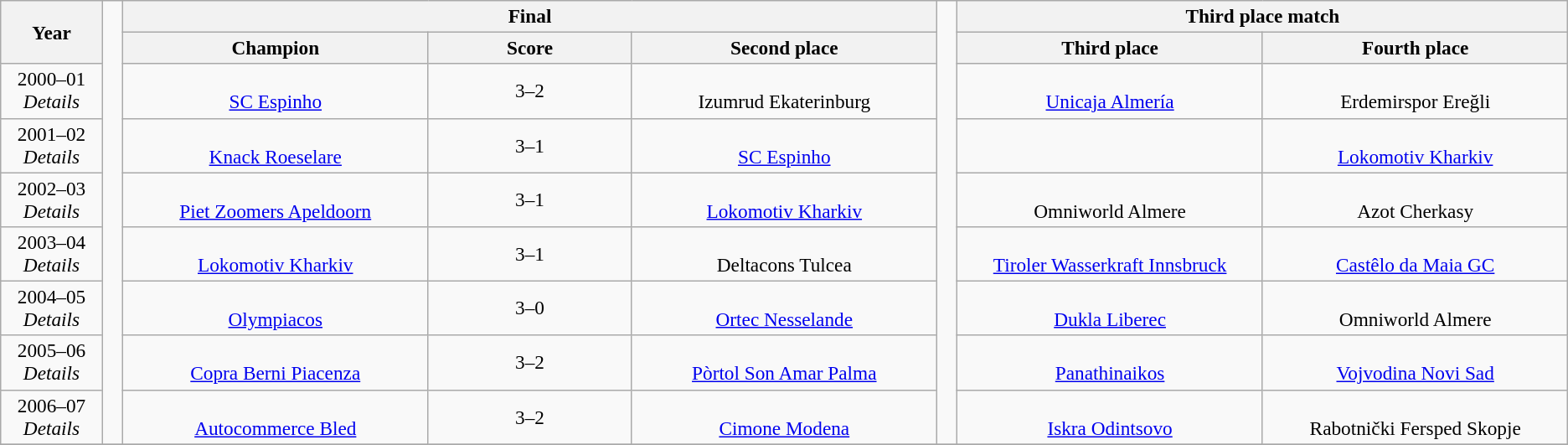<table class="wikitable" style="font-size: 97%; text-align: center;">
<tr>
<th rowspan="2" style="width:5%;">Year</th>
<td style="width:1%;" rowspan="9"></td>
<th colspan=3>Final</th>
<td style="width:1%;" rowspan="9"></td>
<th colspan=2>Third place match</th>
</tr>
<tr>
<th width=15%>Champion</th>
<th width=10%>Score</th>
<th width=15%>Second place</th>
<th width=15%>Third place</th>
<th width=15%>Fourth place</th>
</tr>
<tr>
<td>2000–01<br><em>Details</em></td>
<td> <br> <a href='#'>SC Espinho</a></td>
<td>3–2</td>
<td> <br> Izumrud Ekaterinburg</td>
<td> <br> <a href='#'>Unicaja Almería</a></td>
<td> <br> Erdemirspor Ereğli</td>
</tr>
<tr>
<td>2001–02<br><em>Details</em></td>
<td> <br> <a href='#'>Knack Roeselare</a></td>
<td>3–1</td>
<td> <br> <a href='#'>SC Espinho</a></td>
<td> <br> </td>
<td> <br> <a href='#'>Lokomotiv Kharkiv</a></td>
</tr>
<tr>
<td>2002–03<br><em>Details</em></td>
<td> <br> <a href='#'>Piet Zoomers Apeldoorn</a></td>
<td>3–1</td>
<td> <br> <a href='#'>Lokomotiv Kharkiv</a></td>
<td> <br> Omniworld Almere</td>
<td> <br> Azot Cherkasy</td>
</tr>
<tr>
<td>2003–04<br><em>Details</em></td>
<td> <br> <a href='#'>Lokomotiv Kharkiv</a></td>
<td>3–1</td>
<td> <br> Deltacons Tulcea</td>
<td> <br> <a href='#'>Tiroler Wasserkraft Innsbruck</a></td>
<td> <br> <a href='#'>Castêlo da Maia GC</a></td>
</tr>
<tr>
<td>2004–05<br><em>Details</em></td>
<td> <br> <a href='#'>Olympiacos</a></td>
<td>3–0</td>
<td> <br> <a href='#'>Ortec Nesselande</a></td>
<td> <br> <a href='#'>Dukla Liberec</a></td>
<td> <br> Omniworld Almere</td>
</tr>
<tr>
<td>2005–06<br><em>Details</em></td>
<td> <br> <a href='#'>Copra Berni Piacenza</a></td>
<td>3–2</td>
<td> <br> <a href='#'>Pòrtol Son Amar Palma</a></td>
<td> <br> <a href='#'>Panathinaikos</a></td>
<td> <br> <a href='#'>Vojvodina Novi Sad</a></td>
</tr>
<tr>
<td>2006–07<br><em>Details</em></td>
<td> <br> <a href='#'>Autocommerce Bled</a></td>
<td>3–2</td>
<td> <br> <a href='#'>Cimone Modena</a></td>
<td> <br> <a href='#'>Iskra Odintsovo</a></td>
<td> <br> Rabotnički Fersped Skopje</td>
</tr>
<tr>
</tr>
</table>
